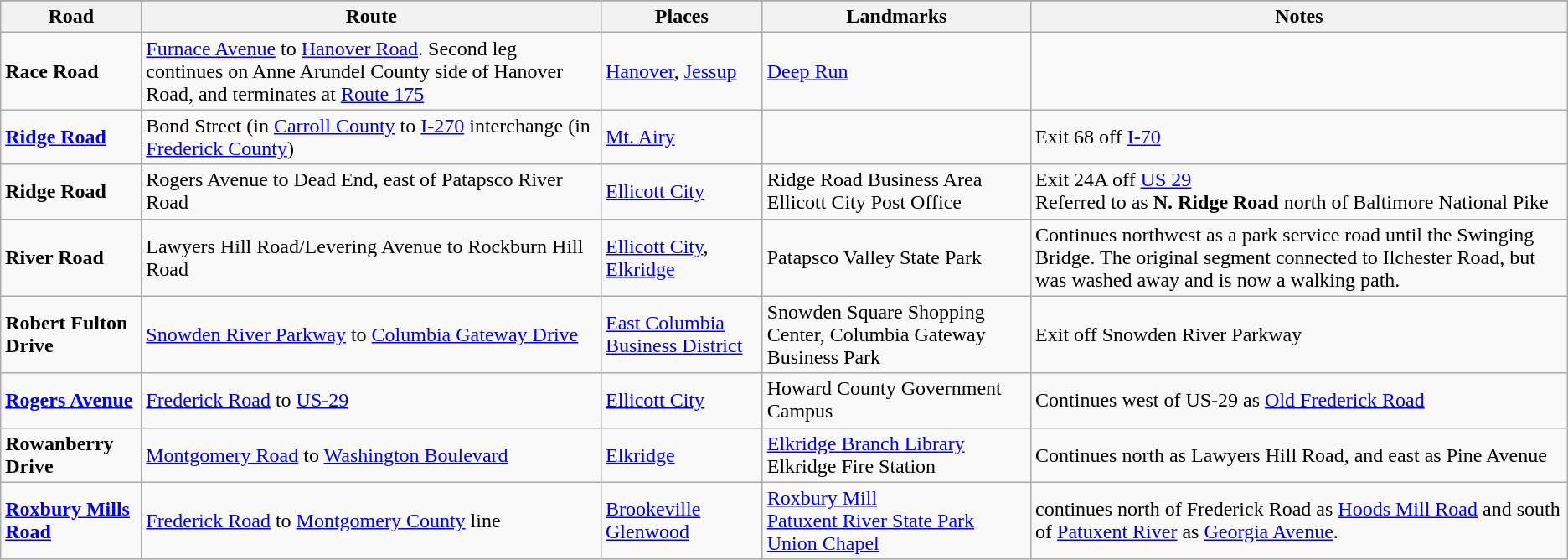<table class="wikitable">
<tr style="background-color:#DDDDDD;text-align:center;">
</tr>
<tr>
<th>Road</th>
<th>Route</th>
<th>Places</th>
<th>Landmarks</th>
<th>Notes</th>
</tr>
<tr>
<td><strong>Race Road</strong></td>
<td><a href='#'>Furnace Avenue</a> to <a href='#'>Hanover Road</a>. Second leg continues on Anne Arundel County side of Hanover Road, and terminates at <a href='#'>Route 175</a></td>
<td><a href='#'>Hanover</a>, <a href='#'>Jessup</a></td>
<td><a href='#'>Deep Run</a></td>
<td></td>
</tr>
<tr>
<td><strong><a href='#'>Ridge Road</a></strong></td>
<td>Bond Street (in <a href='#'>Carroll County</a> to <a href='#'>I-270</a> interchange (in <a href='#'>Frederick County</a>)</td>
<td><a href='#'>Mt. Airy</a></td>
<td></td>
<td>Exit 68 off <a href='#'>I-70</a></td>
</tr>
<tr>
<td><strong>Ridge Road</strong></td>
<td>Rogers Avenue to Dead End, east of Patapsco River Road</td>
<td><a href='#'>Ellicott City</a></td>
<td>Ridge Road Business Area<br>Ellicott City Post Office</td>
<td>Exit 24A off <a href='#'>US 29</a><br>Referred to as <strong>N. Ridge Road</strong> north of Baltimore National Pike</td>
</tr>
<tr>
<td><strong>River Road</strong></td>
<td>Lawyers Hill Road/Levering Avenue to Rockburn Hill Road</td>
<td><a href='#'>Ellicott City</a>, <a href='#'>Elkridge</a></td>
<td>Patapsco Valley State Park</td>
<td>Continues northwest as a park service road until the Swinging Bridge. The original segment connected to Ilchester Road, but was washed away and is now a walking path.</td>
</tr>
<tr>
<td> <strong>Robert Fulton Drive</strong></td>
<td><a href='#'>Snowden River Parkway</a> to <a href='#'>Columbia Gateway Drive</a></td>
<td><a href='#'>East Columbia Business District</a></td>
<td>Snowden Square Shopping Center, Columbia Gateway Business Park</td>
<td>Exit off Snowden River Parkway</td>
</tr>
<tr>
<td><strong><a href='#'>Rogers Avenue</a></strong></td>
<td><a href='#'>Frederick Road</a> to <a href='#'>US-29</a></td>
<td><a href='#'>Ellicott City</a></td>
<td>Howard County Government Campus</td>
<td>Continues west of US-29 as <a href='#'>Old Frederick Road</a></td>
</tr>
<tr>
<td> <strong>Rowanberry Drive</strong></td>
<td><a href='#'>Montgomery Road</a> to <a href='#'>Washington Boulevard</a></td>
<td><a href='#'>Elkridge</a></td>
<td><a href='#'>Elkridge Branch Library</a><br>Elkridge Fire Station</td>
<td>Continues north as Lawyers Hill Road, and east as Pine Avenue</td>
</tr>
<tr>
<td><strong><a href='#'>Roxbury Mills Road</a></strong></td>
<td><a href='#'>Frederick Road</a> to <a href='#'>Montgomery County</a> line</td>
<td><a href='#'>Brookeville</a><br><a href='#'>Glenwood</a></td>
<td><a href='#'>Roxbury Mill</a><br><a href='#'>Patuxent River State Park</a><br><a href='#'>Union Chapel</a></td>
<td>continues north of Frederick Road as <a href='#'>Hoods Mill Road</a> and south of <a href='#'>Patuxent River</a> as <a href='#'>Georgia Avenue</a>.</td>
</tr>
</table>
